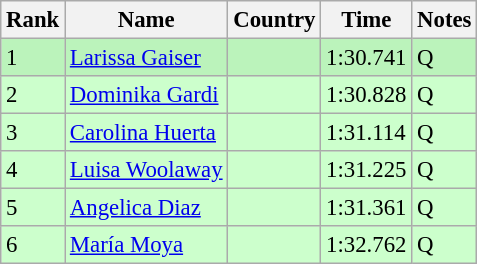<table class="wikitable" style="font-size:95%" style="text-align:center; width:35em;">
<tr>
<th>Rank</th>
<th>Name</th>
<th>Country</th>
<th>Time</th>
<th>Notes</th>
</tr>
<tr bgcolor=bbf3bb>
<td>1</td>
<td align=left><a href='#'>Larissa Gaiser</a></td>
<td align=left></td>
<td>1:30.741</td>
<td>Q</td>
</tr>
<tr bgcolor=ccffcc>
<td>2</td>
<td align=left><a href='#'>Dominika Gardi</a></td>
<td align=left></td>
<td>1:30.828</td>
<td>Q</td>
</tr>
<tr bgcolor=ccffcc>
<td>3</td>
<td align=left><a href='#'>Carolina Huerta</a></td>
<td align=left></td>
<td>1:31.114</td>
<td>Q</td>
</tr>
<tr bgcolor=ccffcc>
<td>4</td>
<td align=left><a href='#'>Luisa Woolaway</a></td>
<td align=left></td>
<td>1:31.225</td>
<td>Q</td>
</tr>
<tr bgcolor=ccffcc>
<td>5</td>
<td align=left><a href='#'>Angelica Diaz</a></td>
<td align=left></td>
<td>1:31.361</td>
<td>Q</td>
</tr>
<tr bgcolor=ccffcc>
<td>6</td>
<td align=left><a href='#'>María Moya</a></td>
<td align=left></td>
<td>1:32.762</td>
<td>Q</td>
</tr>
</table>
